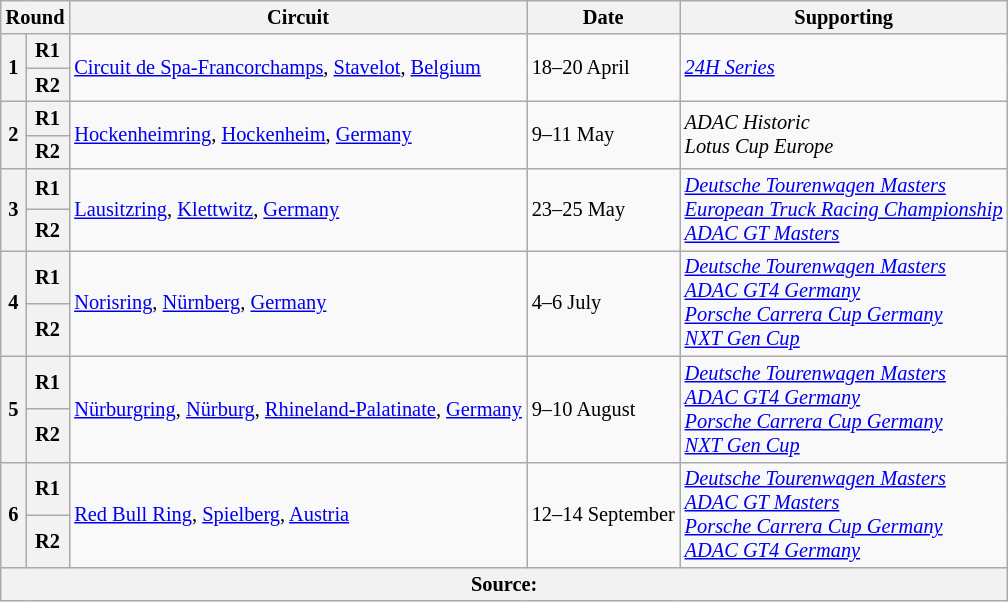<table class="wikitable" border="1" style="font-size: 85%;">
<tr>
<th colspan="2">Round</th>
<th>Circuit</th>
<th>Date</th>
<th>Supporting</th>
</tr>
<tr>
<th rowspan="2">1</th>
<th>R1</th>
<td rowspan="2"> <a href='#'>Circuit de Spa-Francorchamps</a>, <a href='#'>Stavelot</a>, <a href='#'>Belgium</a></td>
<td rowspan="2">18–20 April</td>
<td rowspan="2"><em><a href='#'>24H Series</a></em></td>
</tr>
<tr>
<th>R2</th>
</tr>
<tr>
<th rowspan="2">2</th>
<th>R1</th>
<td rowspan="2"> <a href='#'>Hockenheimring</a>, <a href='#'>Hockenheim</a>, <a href='#'>Germany</a></td>
<td rowspan="2">9–11 May</td>
<td rowspan="2"><em>ADAC Historic<br>Lotus Cup Europe</em></td>
</tr>
<tr>
<th>R2</th>
</tr>
<tr>
<th rowspan="2">3</th>
<th>R1</th>
<td rowspan="2"> <a href='#'>Lausitzring</a>, <a href='#'>Klettwitz</a>, <a href='#'>Germany</a></td>
<td rowspan="2">23–25 May</td>
<td rowspan="2"><em><a href='#'>Deutsche Tourenwagen Masters</a><br><a href='#'>European Truck Racing Championship</a><br><a href='#'>ADAC GT Masters</a></em></td>
</tr>
<tr>
<th>R2</th>
</tr>
<tr>
<th rowspan="2">4</th>
<th>R1</th>
<td rowspan="2"> <a href='#'>Norisring</a>, <a href='#'>Nürnberg</a>, <a href='#'>Germany</a></td>
<td rowspan="2">4–6 July</td>
<td rowspan="2"><em><a href='#'>Deutsche Tourenwagen Masters</a><br><a href='#'>ADAC GT4 Germany</a><br><a href='#'>Porsche Carrera Cup Germany</a><br><a href='#'>NXT Gen Cup</a></em></td>
</tr>
<tr>
<th>R2</th>
</tr>
<tr>
<th rowspan="2">5</th>
<th>R1</th>
<td rowspan="2"> <a href='#'>Nürburgring</a>, <a href='#'>Nürburg</a>, <a href='#'>Rhineland-Palatinate</a>, <a href='#'>Germany</a></td>
<td rowspan="2">9–10 August</td>
<td rowspan="2"><em><a href='#'>Deutsche Tourenwagen Masters</a><br><a href='#'>ADAC GT4 Germany</a><br><a href='#'>Porsche Carrera Cup Germany</a><br><a href='#'>NXT Gen Cup</a></em></td>
</tr>
<tr>
<th>R2</th>
</tr>
<tr>
<th rowspan="2">6</th>
<th>R1</th>
<td rowspan="2"> <a href='#'>Red Bull Ring</a>, <a href='#'>Spielberg</a>, <a href='#'>Austria</a></td>
<td rowspan="2">12–14 September</td>
<td rowspan="2"><em><a href='#'>Deutsche Tourenwagen Masters</a><br><a href='#'>ADAC GT Masters</a><br><a href='#'>Porsche Carrera Cup Germany</a><br><a href='#'>ADAC GT4 Germany</a></em></td>
</tr>
<tr>
<th>R2</th>
</tr>
<tr>
<th colspan="5">Source:</th>
</tr>
</table>
